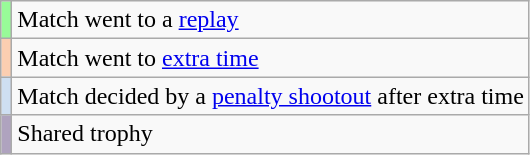<table class="wikitable">
<tr>
<td style="background-color:#98FB98"></td>
<td>Match went to a <a href='#'>replay</a></td>
</tr>
<tr>
<td style="background-color:#FBCEB1"></td>
<td>Match went to <a href='#'>extra time</a></td>
</tr>
<tr>
<td style="background-color:#cedff2"></td>
<td>Match decided by a <a href='#'>penalty shootout</a> after extra time</td>
</tr>
<tr>
<td style="background-color:#afa3bf"></td>
<td>Shared trophy</td>
</tr>
</table>
